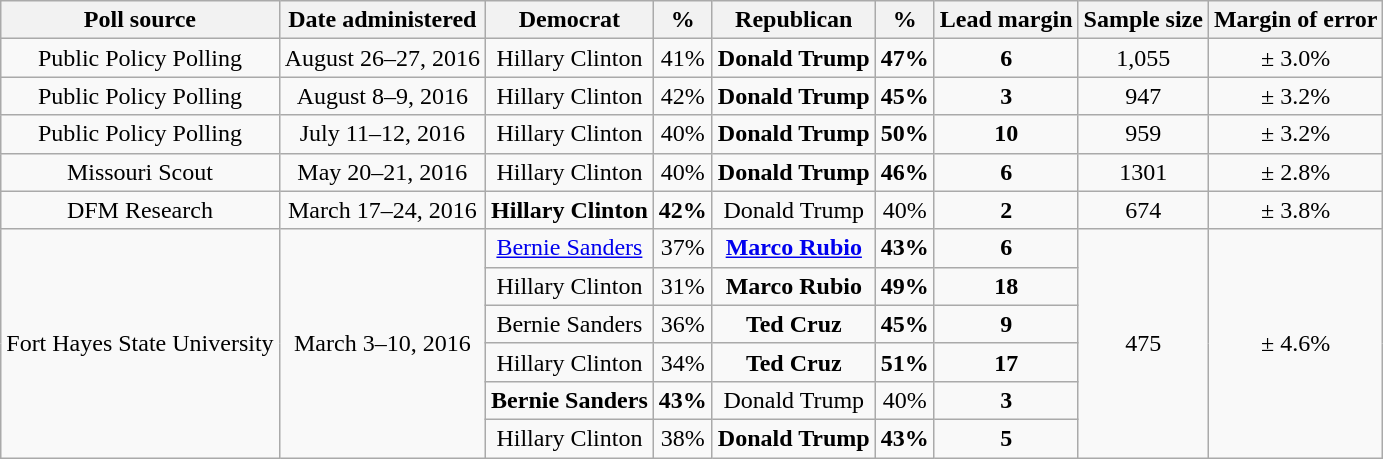<table class="wikitable" style="text-align:center;">
<tr>
<th>Poll source</th>
<th>Date administered</th>
<th>Democrat</th>
<th>%</th>
<th>Republican</th>
<th>%</th>
<th>Lead margin</th>
<th>Sample size</th>
<th>Margin of error</th>
</tr>
<tr>
<td>Public Policy Polling</td>
<td>August 26–27, 2016</td>
<td>Hillary Clinton</td>
<td>41%</td>
<td><strong>Donald Trump</strong></td>
<td><strong>47%</strong></td>
<td><strong>6</strong></td>
<td>1,055</td>
<td>± 3.0%</td>
</tr>
<tr>
<td>Public Policy Polling</td>
<td>August 8–9, 2016</td>
<td>Hillary Clinton</td>
<td>42%</td>
<td><strong>Donald Trump</strong></td>
<td><strong>45%</strong></td>
<td><strong>3</strong></td>
<td>947</td>
<td>± 3.2%</td>
</tr>
<tr>
<td>Public Policy Polling</td>
<td>July 11–12, 2016</td>
<td>Hillary Clinton</td>
<td>40%</td>
<td><strong>Donald Trump</strong></td>
<td><strong>50%</strong></td>
<td><strong>10</strong></td>
<td>959</td>
<td>± 3.2%</td>
</tr>
<tr>
<td>Missouri Scout</td>
<td>May 20–21, 2016</td>
<td>Hillary Clinton</td>
<td>40%</td>
<td><strong>Donald Trump</strong></td>
<td><strong>46%</strong></td>
<td><strong>6</strong></td>
<td>1301</td>
<td>± 2.8%</td>
</tr>
<tr>
<td>DFM Research</td>
<td>March 17–24, 2016</td>
<td><strong>Hillary Clinton</strong></td>
<td><strong>42%</strong></td>
<td>Donald Trump</td>
<td>40%</td>
<td><strong>2</strong></td>
<td>674</td>
<td>± 3.8%</td>
</tr>
<tr>
<td rowspan=6>Fort Hayes State University</td>
<td rowspan=6>March 3–10, 2016</td>
<td><a href='#'>Bernie Sanders</a></td>
<td align=center>37%</td>
<td><strong><a href='#'>Marco Rubio</a></strong></td>
<td><strong>43%</strong></td>
<td><strong>6</strong></td>
<td rowspan=6>475</td>
<td rowspan=6>± 4.6%</td>
</tr>
<tr>
<td>Hillary Clinton</td>
<td align=center>31%</td>
<td><strong>Marco Rubio</strong></td>
<td><strong>49%</strong></td>
<td><strong>18</strong></td>
</tr>
<tr>
<td>Bernie Sanders</td>
<td align=center>36%</td>
<td><strong>Ted Cruz</strong></td>
<td><strong>45%</strong></td>
<td><strong>9</strong></td>
</tr>
<tr>
<td>Hillary Clinton</td>
<td align=center>34%</td>
<td><strong>Ted Cruz</strong></td>
<td><strong>51%</strong></td>
<td><strong>17</strong></td>
</tr>
<tr>
<td><strong>Bernie Sanders</strong></td>
<td><strong>43%</strong></td>
<td>Donald Trump</td>
<td>40%</td>
<td><strong>3</strong></td>
</tr>
<tr>
<td>Hillary Clinton</td>
<td align=center>38%</td>
<td><strong>Donald Trump</strong></td>
<td><strong>43%</strong></td>
<td><strong>5</strong></td>
</tr>
</table>
